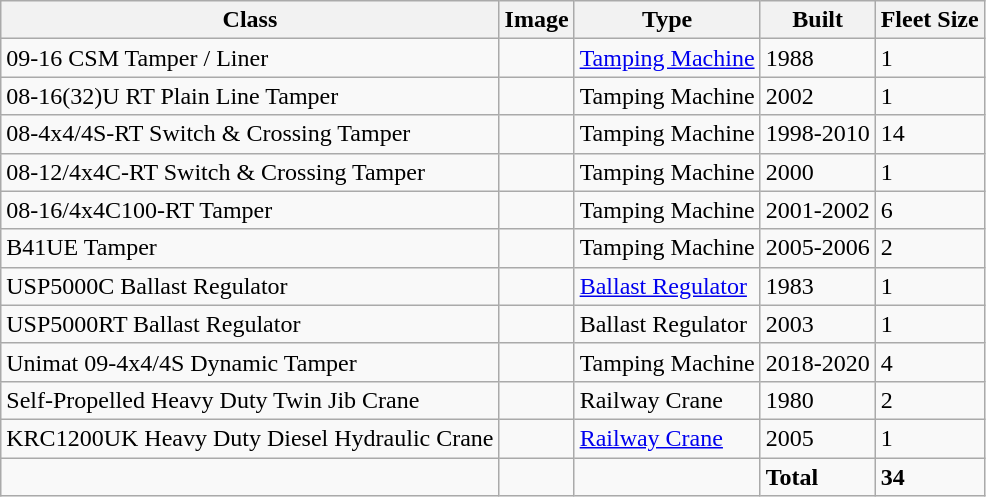<table class="wikitable">
<tr>
<th>Class</th>
<th>Image</th>
<th>Type</th>
<th>Built</th>
<th>Fleet Size</th>
</tr>
<tr>
<td>09-16 CSM Tamper / Liner</td>
<td></td>
<td><a href='#'>Tamping Machine</a></td>
<td>1988</td>
<td>1</td>
</tr>
<tr>
<td>08-16(32)U RT Plain Line Tamper</td>
<td></td>
<td>Tamping Machine</td>
<td>2002</td>
<td>1</td>
</tr>
<tr>
<td>08-4x4/4S-RT Switch & Crossing Tamper</td>
<td></td>
<td>Tamping Machine</td>
<td>1998-2010</td>
<td>14</td>
</tr>
<tr>
<td>08-12/4x4C-RT Switch & Crossing Tamper</td>
<td></td>
<td>Tamping Machine</td>
<td>2000</td>
<td>1</td>
</tr>
<tr>
<td>08-16/4x4C100-RT Tamper</td>
<td></td>
<td>Tamping Machine</td>
<td>2001-2002</td>
<td>6</td>
</tr>
<tr>
<td>B41UE Tamper</td>
<td></td>
<td>Tamping Machine</td>
<td>2005-2006</td>
<td>2</td>
</tr>
<tr>
<td>USP5000C Ballast Regulator</td>
<td></td>
<td><a href='#'>Ballast Regulator</a></td>
<td>1983</td>
<td>1</td>
</tr>
<tr>
<td>USP5000RT Ballast Regulator</td>
<td></td>
<td>Ballast Regulator</td>
<td>2003</td>
<td>1</td>
</tr>
<tr>
<td>Unimat 09-4x4/4S Dynamic Tamper</td>
<td></td>
<td>Tamping Machine</td>
<td>2018-2020</td>
<td>4</td>
</tr>
<tr>
<td>Self-Propelled Heavy Duty Twin Jib Crane</td>
<td></td>
<td>Railway Crane</td>
<td>1980</td>
<td>2</td>
</tr>
<tr>
<td>KRC1200UK Heavy Duty Diesel Hydraulic Crane</td>
<td></td>
<td><a href='#'>Railway Crane</a></td>
<td>2005</td>
<td>1</td>
</tr>
<tr>
<td></td>
<td></td>
<td></td>
<td><strong>Total</strong></td>
<td><strong>34</strong></td>
</tr>
</table>
